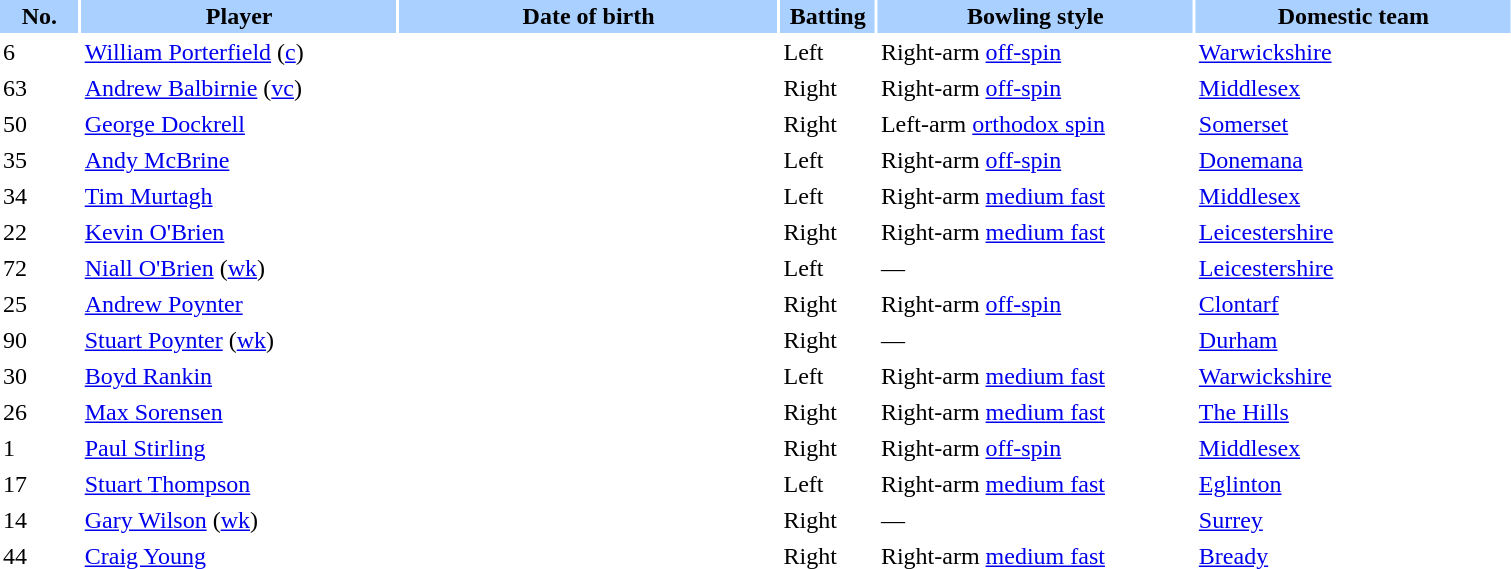<table class="sortable" style="width:80%;" border="0" cellspacing="2" cellpadding="2">
<tr style="background:#aad0ff;">
<th scope="col" width="5%">No.</th>
<th width=20%>Player</th>
<th width=24%>Date of birth</th>
<th width=6%>Batting</th>
<th width=20%>Bowling style</th>
<th width=20%>Domestic team</th>
</tr>
<tr>
<td>6</td>
<td><a href='#'>William Porterfield</a> (<a href='#'>c</a>)</td>
<td></td>
<td>Left</td>
<td>Right-arm <a href='#'>off-spin</a></td>
<td><a href='#'>Warwickshire</a></td>
</tr>
<tr>
<td>63</td>
<td><a href='#'>Andrew Balbirnie</a> (<a href='#'>vc</a>)</td>
<td></td>
<td>Right</td>
<td>Right-arm <a href='#'>off-spin</a></td>
<td><a href='#'>Middlesex</a></td>
</tr>
<tr>
<td>50</td>
<td><a href='#'>George Dockrell</a></td>
<td></td>
<td>Right</td>
<td>Left-arm <a href='#'>orthodox spin</a></td>
<td><a href='#'>Somerset</a></td>
</tr>
<tr>
<td>35</td>
<td><a href='#'>Andy McBrine</a></td>
<td></td>
<td>Left</td>
<td>Right-arm <a href='#'>off-spin</a></td>
<td><a href='#'>Donemana</a></td>
</tr>
<tr>
<td>34</td>
<td><a href='#'>Tim Murtagh</a></td>
<td></td>
<td>Left</td>
<td>Right-arm <a href='#'>medium fast</a></td>
<td><a href='#'>Middlesex</a></td>
</tr>
<tr>
<td>22</td>
<td><a href='#'>Kevin O'Brien</a></td>
<td></td>
<td>Right</td>
<td>Right-arm <a href='#'>medium fast</a></td>
<td><a href='#'>Leicestershire</a></td>
</tr>
<tr>
<td>72</td>
<td><a href='#'>Niall O'Brien</a> (<a href='#'>wk</a>)</td>
<td></td>
<td>Left</td>
<td>—</td>
<td><a href='#'>Leicestershire</a></td>
</tr>
<tr>
<td>25</td>
<td><a href='#'>Andrew Poynter</a></td>
<td></td>
<td>Right</td>
<td>Right-arm <a href='#'>off-spin</a></td>
<td><a href='#'>Clontarf</a></td>
</tr>
<tr>
<td>90</td>
<td><a href='#'>Stuart Poynter</a> (<a href='#'>wk</a>)</td>
<td></td>
<td>Right</td>
<td>—</td>
<td><a href='#'>Durham</a></td>
</tr>
<tr>
<td>30</td>
<td><a href='#'>Boyd Rankin</a></td>
<td></td>
<td>Left</td>
<td>Right-arm <a href='#'>medium fast</a></td>
<td><a href='#'>Warwickshire</a></td>
</tr>
<tr>
<td>26</td>
<td><a href='#'>Max Sorensen</a></td>
<td></td>
<td>Right</td>
<td>Right-arm <a href='#'>medium fast</a></td>
<td><a href='#'>The Hills</a></td>
</tr>
<tr>
<td>1</td>
<td><a href='#'>Paul Stirling</a></td>
<td></td>
<td>Right</td>
<td>Right-arm <a href='#'>off-spin</a></td>
<td><a href='#'>Middlesex</a></td>
</tr>
<tr>
<td>17</td>
<td><a href='#'>Stuart Thompson</a></td>
<td></td>
<td>Left</td>
<td>Right-arm <a href='#'>medium fast</a></td>
<td><a href='#'>Eglinton</a></td>
</tr>
<tr>
<td>14</td>
<td><a href='#'>Gary Wilson</a> (<a href='#'>wk</a>)</td>
<td></td>
<td>Right</td>
<td>—</td>
<td><a href='#'>Surrey</a></td>
</tr>
<tr>
<td>44</td>
<td><a href='#'>Craig Young</a></td>
<td></td>
<td>Right</td>
<td>Right-arm <a href='#'>medium fast</a></td>
<td><a href='#'>Bready</a></td>
</tr>
</table>
